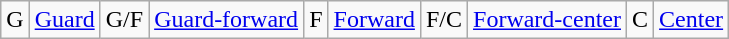<table class="wikitable">
<tr>
<td>G</td>
<td><a href='#'>Guard</a></td>
<td>G/F</td>
<td><a href='#'>Guard-forward</a></td>
<td>F</td>
<td><a href='#'>Forward</a></td>
<td>F/C</td>
<td><a href='#'>Forward-center</a></td>
<td>C</td>
<td><a href='#'>Center</a></td>
</tr>
</table>
